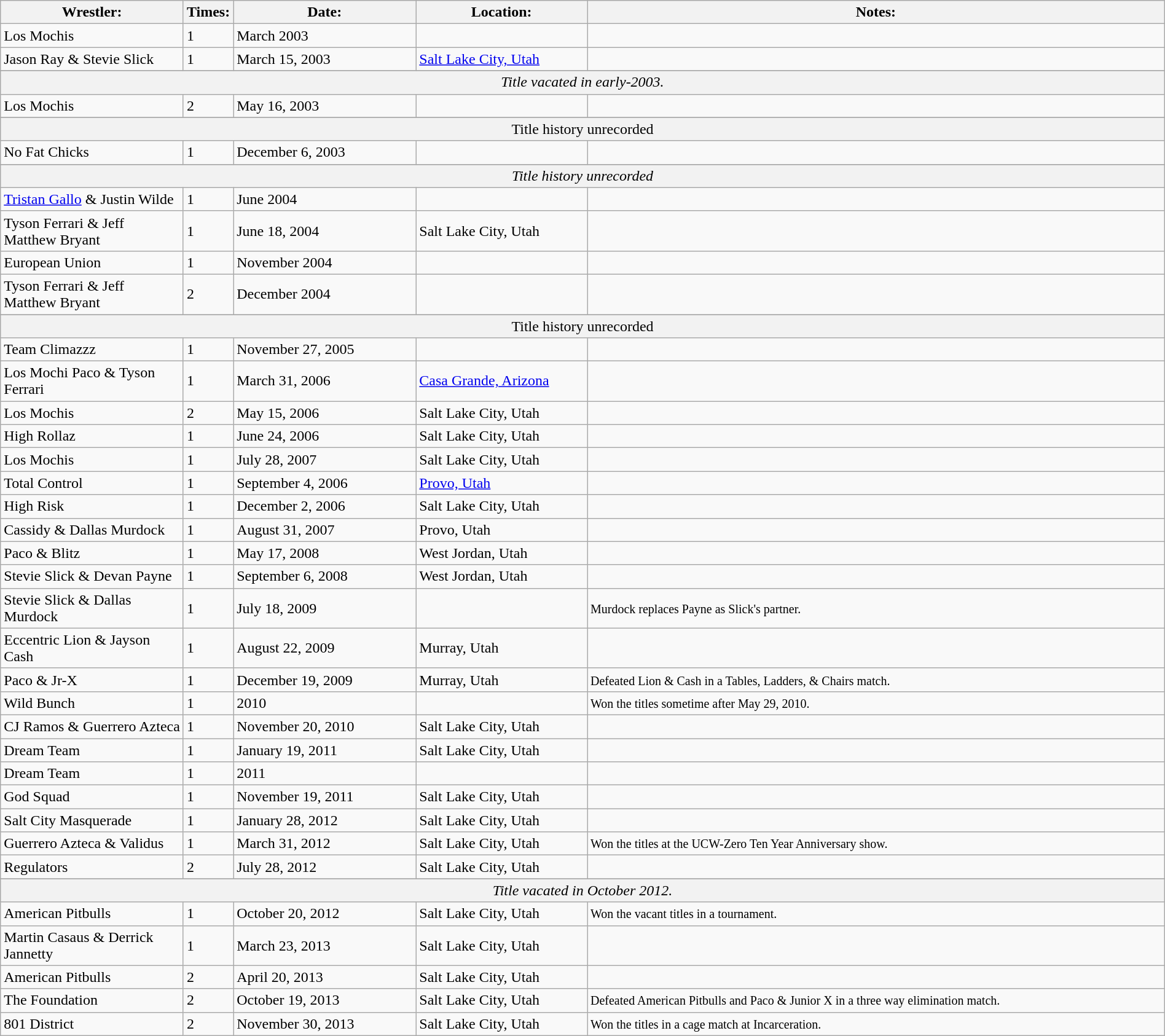<table class="wikitable" width=100%>
<tr>
<th width=16%>Wrestler:</th>
<th width=1%>Times:</th>
<th width=16%>Date:</th>
<th width=15%>Location:</th>
<th width=51%>Notes:</th>
</tr>
<tr>
<td>Los Mochis<br></td>
<td>1</td>
<td>March 2003</td>
<td></td>
<td></td>
</tr>
<tr>
<td>Jason Ray & Stevie Slick</td>
<td>1</td>
<td>March 15, 2003</td>
<td><a href='#'>Salt Lake City, Utah</a></td>
<td></td>
</tr>
<tr>
</tr>
<tr style="background: #f2f2f2;">
<td colspan="5" align=center><em>Title vacated in early-2003.<strong></td>
</tr>
<tr>
<td>Los Mochis<br></td>
<td>2</td>
<td>May 16, 2003</td>
<td></td>
<td></td>
</tr>
<tr>
</tr>
<tr style="background: #f2f2f2;">
<td colspan="5" align=center></em>Title history unrecorded</strong></td>
</tr>
<tr>
<td>No Fat Chicks<br></td>
<td>1</td>
<td>December 6, 2003</td>
<td></td>
<td></td>
</tr>
<tr>
</tr>
<tr style="background: #f2f2f2;">
<td colspan="5" align=center><em>Title history unrecorded<strong></td>
</tr>
<tr>
<td><a href='#'>Tristan Gallo</a> & Justin Wilde</td>
<td>1</td>
<td>June 2004</td>
<td></td>
<td></td>
</tr>
<tr>
<td>Tyson Ferrari & Jeff Matthew Bryant</td>
<td>1</td>
<td>June 18, 2004</td>
<td>Salt Lake City, Utah</td>
<td></td>
</tr>
<tr>
<td>European Union<br></td>
<td>1</td>
<td>November 2004</td>
<td></td>
<td></td>
</tr>
<tr>
<td>Tyson Ferrari & Jeff Matthew Bryant</td>
<td>2</td>
<td>December 2004</td>
<td></td>
<td></td>
</tr>
<tr>
</tr>
<tr style="background: #f2f2f2;">
<td colspan="5" align=center></em>Title history unrecorded</strong></td>
</tr>
<tr>
<td>Team Climazzz<br></td>
<td>1</td>
<td>November 27, 2005</td>
<td></td>
<td></td>
</tr>
<tr>
<td>Los Mochi Paco & Tyson Ferrari</td>
<td>1</td>
<td>March 31, 2006</td>
<td><a href='#'>Casa Grande, Arizona</a></td>
<td></td>
</tr>
<tr>
<td>Los Mochis<br></td>
<td>2</td>
<td>May 15, 2006</td>
<td>Salt Lake City, Utah</td>
<td></td>
</tr>
<tr>
<td>High Rollaz<br></td>
<td>1</td>
<td>June 24, 2006</td>
<td>Salt Lake City, Utah</td>
<td></td>
</tr>
<tr>
<td>Los Mochis<br></td>
<td>1</td>
<td>July 28, 2007</td>
<td>Salt Lake City, Utah</td>
<td></td>
</tr>
<tr>
<td>Total Control<br></td>
<td>1</td>
<td>September 4, 2006</td>
<td><a href='#'>Provo, Utah</a></td>
<td></td>
</tr>
<tr>
<td>High Risk<br></td>
<td>1</td>
<td>December 2, 2006</td>
<td>Salt Lake City, Utah</td>
<td></td>
</tr>
<tr>
<td>Cassidy & Dallas Murdock</td>
<td>1</td>
<td>August 31, 2007</td>
<td>Provo, Utah</td>
<td></td>
</tr>
<tr>
<td>Paco & Blitz</td>
<td>1</td>
<td>May 17, 2008</td>
<td>West Jordan, Utah</td>
<td></td>
</tr>
<tr>
<td>Stevie Slick & Devan Payne</td>
<td>1</td>
<td>September 6, 2008</td>
<td>West Jordan, Utah</td>
<td></td>
</tr>
<tr>
<td>Stevie Slick & Dallas Murdock</td>
<td>1</td>
<td>July 18, 2009</td>
<td></td>
<td><small>Murdock replaces Payne as Slick's partner.</small></td>
</tr>
<tr>
<td>Eccentric Lion & Jayson Cash</td>
<td>1</td>
<td>August 22, 2009</td>
<td>Murray, Utah</td>
<td></td>
</tr>
<tr>
<td>Paco & Jr-X</td>
<td>1</td>
<td>December 19, 2009</td>
<td>Murray, Utah</td>
<td><small>Defeated Lion & Cash in a Tables, Ladders, & Chairs match.</small></td>
</tr>
<tr>
<td>Wild Bunch<br></td>
<td>1</td>
<td>2010</td>
<td></td>
<td><small>Won the titles sometime after May 29, 2010.</small></td>
</tr>
<tr>
<td>CJ Ramos & Guerrero Azteca</td>
<td>1</td>
<td>November 20, 2010</td>
<td>Salt Lake City, Utah</td>
<td></td>
</tr>
<tr>
<td>Dream Team<br></td>
<td>1</td>
<td>January 19, 2011</td>
<td>Salt Lake City, Utah</td>
<td></td>
</tr>
<tr>
<td>Dream Team<br></td>
<td>1</td>
<td>2011</td>
<td></td>
<td></td>
</tr>
<tr>
<td>God Squad<br></td>
<td>1</td>
<td>November 19, 2011</td>
<td>Salt Lake City, Utah</td>
<td></td>
</tr>
<tr>
<td>Salt City Masquerade<br></td>
<td>1</td>
<td>January 28, 2012</td>
<td>Salt Lake City, Utah</td>
<td></td>
</tr>
<tr>
<td>Guerrero Azteca & Validus</td>
<td>1</td>
<td>March 31, 2012</td>
<td>Salt Lake City, Utah</td>
<td><small>Won the titles at the UCW-Zero Ten Year Anniversary show.</small></td>
</tr>
<tr>
<td>Regulators<br></td>
<td>2</td>
<td>July 28, 2012</td>
<td>Salt Lake City, Utah</td>
<td></td>
</tr>
<tr>
</tr>
<tr style="background: #f2f2f2;">
<td colspan="5" align=center><em>Title vacated in October 2012.</em></td>
</tr>
<tr>
<td>American Pitbulls<br></td>
<td>1</td>
<td>October 20, 2012</td>
<td>Salt Lake City, Utah</td>
<td><small>Won the vacant titles in a tournament.</small></td>
</tr>
<tr>
<td>Martin Casaus & Derrick Jannetty</td>
<td>1</td>
<td>March 23, 2013</td>
<td>Salt Lake City, Utah</td>
<td></td>
</tr>
<tr>
<td>American Pitbulls</td>
<td>2</td>
<td>April 20, 2013</td>
<td>Salt Lake City, Utah</td>
<td></td>
</tr>
<tr>
<td>The Foundation<br></td>
<td>2</td>
<td>October 19, 2013</td>
<td>Salt Lake City, Utah</td>
<td><small>Defeated American Pitbulls and Paco & Junior X in a three way elimination match.</small></td>
</tr>
<tr>
<td>801 District<br></td>
<td>2</td>
<td>November 30, 2013</td>
<td>Salt Lake City, Utah</td>
<td><small>Won the titles in a cage match at Incarceration.</small></td>
</tr>
</table>
